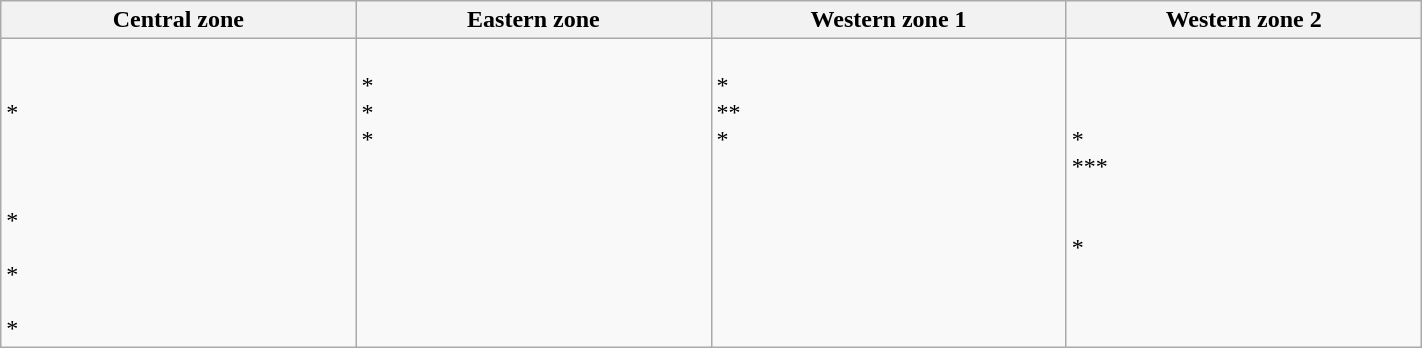<table class="wikitable" width=75%>
<tr>
<th width=25%>Central zone</th>
<th width=25%>Eastern zone</th>
<th width=25%>Western zone 1</th>
<th width=25%>Western zone 2</th>
</tr>
<tr>
<td valign=top><br><br>
<s></s>*<br>
<br>
<br>
<br>
<s></s>*<br>
<br>
<s></s>*<br>
<br>
<s></s>*</td>
<td valign=top><br><s></s>*<br>
<s></s>*<br>
<s></s> *<br>
</td>
<td valign=top><br><s></s>*<br>
<s></s>**<br>
<s></s>*</td>
<td valign=top><br><br>
<br>
<s></s>*<br>
***<br>
<br>
<br>
<s></s>*<br>
<br>
<br></td>
</tr>
</table>
